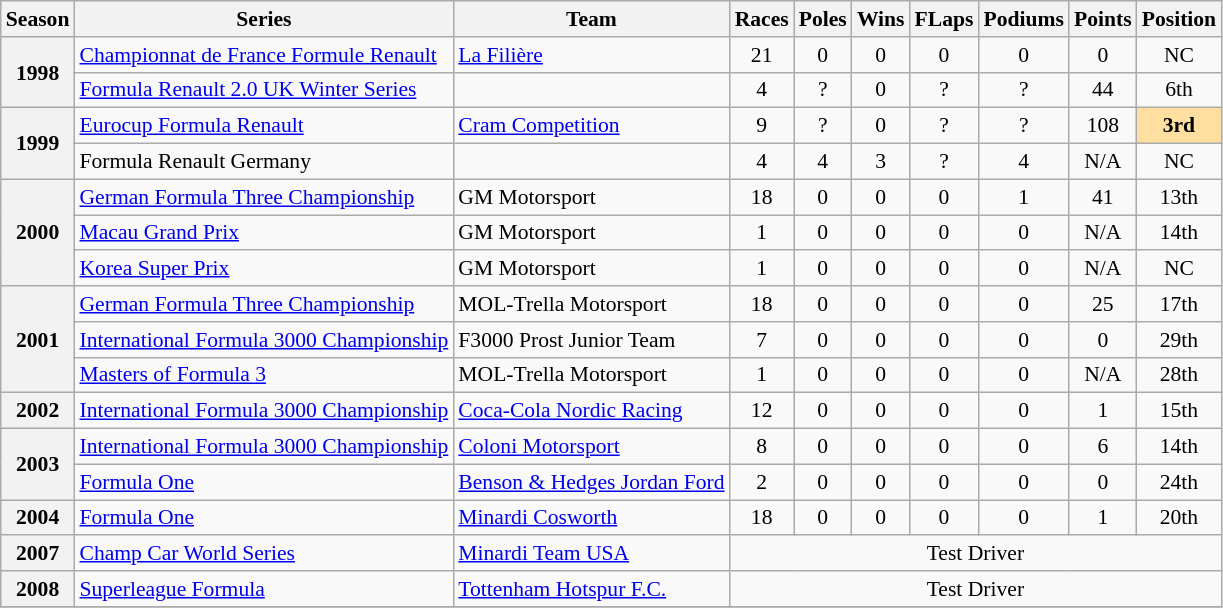<table class="wikitable" style="font-size: 90%; text-align:center">
<tr>
<th>Season</th>
<th>Series</th>
<th>Team</th>
<th>Races</th>
<th>Poles</th>
<th>Wins</th>
<th>FLaps</th>
<th>Podiums</th>
<th>Points</th>
<th>Position</th>
</tr>
<tr>
<th rowspan=2>1998</th>
<td align=left><a href='#'>Championnat de France Formule Renault</a></td>
<td align=left><a href='#'>La Filière</a></td>
<td>21</td>
<td>0</td>
<td>0</td>
<td>0</td>
<td>0</td>
<td>0</td>
<td>NC</td>
</tr>
<tr>
<td align=left><a href='#'>Formula Renault 2.0 UK Winter Series</a></td>
<td align=left></td>
<td>4</td>
<td>?</td>
<td>0</td>
<td>?</td>
<td>?</td>
<td>44</td>
<td>6th</td>
</tr>
<tr>
<th rowspan=2>1999</th>
<td align=left><a href='#'>Eurocup Formula Renault</a></td>
<td align=left><a href='#'>Cram Competition</a></td>
<td>9</td>
<td>?</td>
<td>0</td>
<td>?</td>
<td>?</td>
<td>108</td>
<td style="background:#FFDF9F;"><strong>3rd</strong></td>
</tr>
<tr>
<td align=left>Formula Renault Germany</td>
<td align=left></td>
<td>4</td>
<td>4</td>
<td>3</td>
<td>?</td>
<td>4</td>
<td>N/A</td>
<td>NC</td>
</tr>
<tr>
<th rowspan=3>2000</th>
<td align=left><a href='#'>German Formula Three Championship</a></td>
<td align=left>GM Motorsport</td>
<td>18</td>
<td>0</td>
<td>0</td>
<td>0</td>
<td>1</td>
<td>41</td>
<td>13th</td>
</tr>
<tr>
<td align=left><a href='#'>Macau Grand Prix</a></td>
<td align=left>GM Motorsport</td>
<td>1</td>
<td>0</td>
<td>0</td>
<td>0</td>
<td>0</td>
<td>N/A</td>
<td>14th</td>
</tr>
<tr>
<td align=left><a href='#'>Korea Super Prix</a></td>
<td align=left>GM Motorsport</td>
<td>1</td>
<td>0</td>
<td>0</td>
<td>0</td>
<td>0</td>
<td>N/A</td>
<td>NC</td>
</tr>
<tr>
<th rowspan=3>2001</th>
<td align=left><a href='#'>German Formula Three Championship</a></td>
<td align=left>MOL-Trella Motorsport</td>
<td>18</td>
<td>0</td>
<td>0</td>
<td>0</td>
<td>0</td>
<td>25</td>
<td>17th</td>
</tr>
<tr>
<td align=left nowrap><a href='#'>International Formula 3000 Championship</a></td>
<td align=left>F3000 Prost Junior Team</td>
<td>7</td>
<td>0</td>
<td>0</td>
<td>0</td>
<td>0</td>
<td>0</td>
<td>29th</td>
</tr>
<tr>
<td align=left><a href='#'>Masters of Formula 3</a></td>
<td align=left>MOL-Trella Motorsport</td>
<td>1</td>
<td>0</td>
<td>0</td>
<td>0</td>
<td>0</td>
<td>N/A</td>
<td>28th</td>
</tr>
<tr>
<th>2002</th>
<td align=left><a href='#'>International Formula 3000 Championship</a></td>
<td align=left><a href='#'>Coca-Cola Nordic Racing</a></td>
<td>12</td>
<td>0</td>
<td>0</td>
<td>0</td>
<td>0</td>
<td>1</td>
<td>15th</td>
</tr>
<tr>
<th rowspan=2>2003</th>
<td align=left><a href='#'>International Formula 3000 Championship</a></td>
<td align=left><a href='#'>Coloni Motorsport</a></td>
<td>8</td>
<td>0</td>
<td>0</td>
<td>0</td>
<td>0</td>
<td>6</td>
<td>14th</td>
</tr>
<tr>
<td align=left><a href='#'>Formula One</a></td>
<td align=left nowrap><a href='#'>Benson & Hedges Jordan Ford</a></td>
<td>2</td>
<td>0</td>
<td>0</td>
<td>0</td>
<td>0</td>
<td>0</td>
<td>24th</td>
</tr>
<tr>
<th>2004</th>
<td align=left><a href='#'>Formula One</a></td>
<td align=left><a href='#'>Minardi Cosworth</a></td>
<td>18</td>
<td>0</td>
<td>0</td>
<td>0</td>
<td>0</td>
<td>1</td>
<td>20th</td>
</tr>
<tr>
<th>2007</th>
<td align=left><a href='#'>Champ Car World Series</a></td>
<td align=left><a href='#'>Minardi Team USA</a></td>
<td colspan=7>Test Driver</td>
</tr>
<tr>
<th>2008</th>
<td align=left><a href='#'>Superleague Formula</a></td>
<td align=left><a href='#'>Tottenham Hotspur F.C.</a></td>
<td colspan=7>Test Driver</td>
</tr>
<tr>
</tr>
</table>
